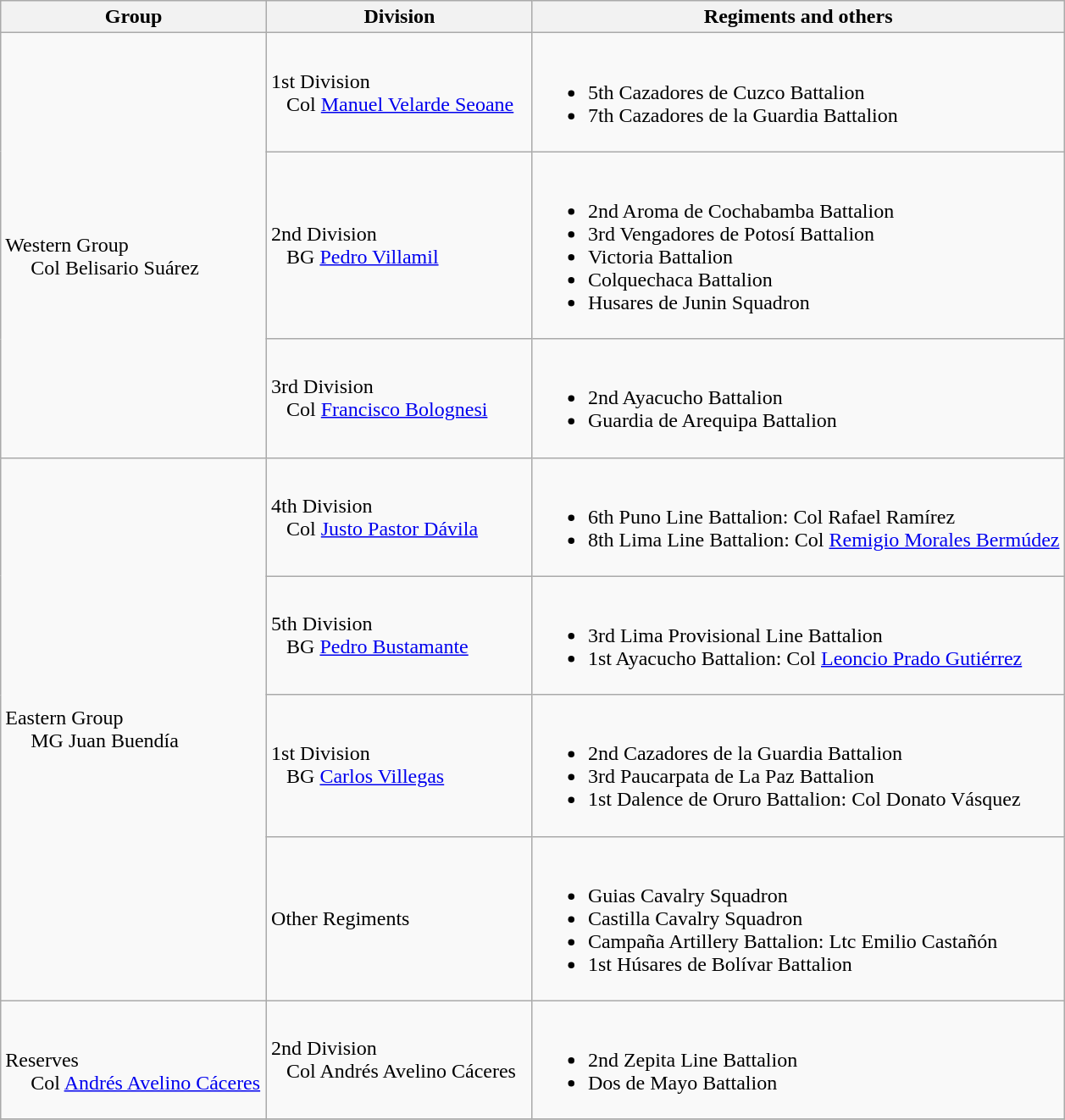<table class="wikitable">
<tr>
<th width=25%>Group</th>
<th width=25%>Division</th>
<th>Regiments and others</th>
</tr>
<tr>
<td rowspan=3><br>Western Group
<br>    
Col Belisario Suárez</td>
<td>1st Division<br>  
Col <a href='#'>Manuel Velarde Seoane</a></td>
<td><br><ul><li>5th Cazadores de Cuzco Battalion</li><li>7th Cazadores de la Guardia Battalion</li></ul></td>
</tr>
<tr>
<td>2nd Division<br>  
BG <a href='#'>Pedro Villamil</a></td>
<td><br><ul><li>2nd Aroma de Cochabamba Battalion</li><li>3rd Vengadores de Potosí Battalion</li><li>Victoria Battalion</li><li>Colquechaca Battalion</li><li>Husares de Junin Squadron</li></ul></td>
</tr>
<tr>
<td>3rd Division<br>  
Col <a href='#'>Francisco Bolognesi</a></td>
<td><br><ul><li>2nd Ayacucho Battalion</li><li>Guardia de Arequipa Battalion</li></ul></td>
</tr>
<tr>
<td rowspan=4><br>Eastern Group
<br>    
MG Juan Buendía<br>  </td>
<td>4th Division<br>  
Col <a href='#'>Justo Pastor Dávila</a></td>
<td><br><ul><li>6th Puno Line Battalion: Col Rafael Ramírez</li><li>8th Lima Line Battalion: Col <a href='#'>Remigio Morales Bermúdez</a></li></ul></td>
</tr>
<tr>
<td>5th Division<br>  
BG <a href='#'>Pedro Bustamante</a></td>
<td><br><ul><li>3rd Lima Provisional Line Battalion</li><li>1st Ayacucho Battalion: Col <a href='#'>Leoncio Prado Gutiérrez</a></li></ul></td>
</tr>
<tr>
<td>1st Division<br>  
BG <a href='#'>Carlos Villegas</a></td>
<td><br><ul><li>2nd Cazadores de la Guardia Battalion</li><li>3rd Paucarpata de La Paz Battalion</li><li>1st Dalence de Oruro Battalion: Col Donato Vásquez</li></ul></td>
</tr>
<tr>
<td>Other Regiments</td>
<td><br><ul><li>Guias Cavalry Squadron</li><li>Castilla Cavalry Squadron</li><li>Campaña Artillery Battalion: Ltc Emilio Castañón</li><li>1st Húsares de Bolívar Battalion</li></ul></td>
</tr>
<tr>
<td rowspan=1><br>Reserves
<br>    
Col <a href='#'>Andrés Avelino Cáceres</a></td>
<td>2nd Division<br>  
Col Andrés Avelino Cáceres</td>
<td><br><ul><li>2nd Zepita Line Battalion</li><li>Dos de Mayo Battalion</li></ul></td>
</tr>
<tr>
</tr>
</table>
